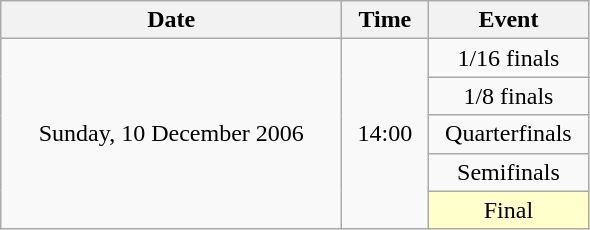<table class = "wikitable" style="text-align:center;">
<tr>
<th width=220>Date</th>
<th width=50>Time</th>
<th width=100>Event</th>
</tr>
<tr>
<td rowspan=5>Sunday, 10 December 2006</td>
<td rowspan=5>14:00</td>
<td>1/16 finals</td>
</tr>
<tr>
<td>1/8 finals</td>
</tr>
<tr>
<td>Quarterfinals</td>
</tr>
<tr>
<td>Semifinals</td>
</tr>
<tr>
<td bgcolor=ffffcc>Final</td>
</tr>
</table>
